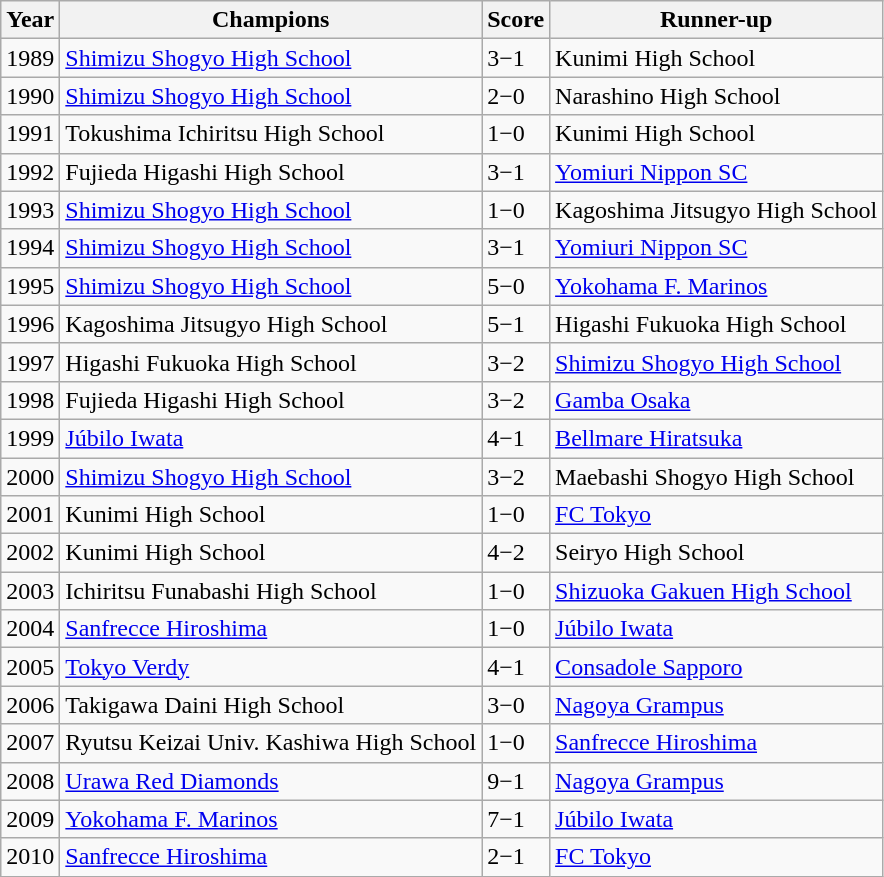<table class="wikitable">
<tr>
<th>Year</th>
<th>Champions</th>
<th>Score</th>
<th>Runner-up</th>
</tr>
<tr>
<td>1989</td>
<td><a href='#'>Shimizu Shogyo High School</a></td>
<td>3−1</td>
<td>Kunimi High School</td>
</tr>
<tr>
<td>1990</td>
<td><a href='#'>Shimizu Shogyo High School</a></td>
<td>2−0</td>
<td>Narashino High School</td>
</tr>
<tr>
<td>1991</td>
<td>Tokushima Ichiritsu High School</td>
<td>1−0</td>
<td>Kunimi High School</td>
</tr>
<tr>
<td>1992</td>
<td>Fujieda Higashi High School</td>
<td>3−1</td>
<td><a href='#'>Yomiuri Nippon SC</a></td>
</tr>
<tr>
<td>1993</td>
<td><a href='#'>Shimizu Shogyo High School</a></td>
<td>1−0</td>
<td>Kagoshima Jitsugyo High School</td>
</tr>
<tr>
<td>1994</td>
<td><a href='#'>Shimizu Shogyo High School</a></td>
<td>3−1</td>
<td><a href='#'>Yomiuri Nippon SC</a></td>
</tr>
<tr>
<td>1995</td>
<td><a href='#'>Shimizu Shogyo High School</a></td>
<td>5−0</td>
<td><a href='#'>Yokohama F. Marinos</a></td>
</tr>
<tr>
<td>1996</td>
<td>Kagoshima Jitsugyo High School</td>
<td>5−1</td>
<td>Higashi Fukuoka High School</td>
</tr>
<tr>
<td>1997</td>
<td>Higashi Fukuoka High School</td>
<td>3−2</td>
<td><a href='#'>Shimizu Shogyo High School</a></td>
</tr>
<tr>
<td>1998</td>
<td>Fujieda Higashi High School</td>
<td>3−2</td>
<td><a href='#'>Gamba Osaka</a></td>
</tr>
<tr>
<td>1999</td>
<td><a href='#'>Júbilo Iwata</a></td>
<td>4−1</td>
<td><a href='#'>Bellmare Hiratsuka</a></td>
</tr>
<tr>
<td>2000</td>
<td><a href='#'>Shimizu Shogyo High School</a></td>
<td>3−2</td>
<td>Maebashi Shogyo High School</td>
</tr>
<tr>
<td>2001</td>
<td>Kunimi High School</td>
<td>1−0</td>
<td><a href='#'>FC Tokyo</a></td>
</tr>
<tr>
<td>2002</td>
<td>Kunimi High School</td>
<td>4−2</td>
<td>Seiryo High School</td>
</tr>
<tr>
<td>2003</td>
<td>Ichiritsu Funabashi High School</td>
<td>1−0</td>
<td><a href='#'>Shizuoka Gakuen High School</a></td>
</tr>
<tr>
<td>2004</td>
<td><a href='#'>Sanfrecce Hiroshima</a></td>
<td>1−0</td>
<td><a href='#'>Júbilo Iwata</a></td>
</tr>
<tr>
<td>2005</td>
<td><a href='#'>Tokyo Verdy</a></td>
<td>4−1</td>
<td><a href='#'>Consadole Sapporo</a></td>
</tr>
<tr>
<td>2006</td>
<td>Takigawa Daini High School</td>
<td>3−0</td>
<td><a href='#'>Nagoya Grampus</a></td>
</tr>
<tr>
<td>2007</td>
<td>Ryutsu Keizai Univ. Kashiwa High School</td>
<td>1−0</td>
<td><a href='#'>Sanfrecce Hiroshima</a></td>
</tr>
<tr>
<td>2008</td>
<td><a href='#'>Urawa Red Diamonds</a></td>
<td>9−1</td>
<td><a href='#'>Nagoya Grampus</a></td>
</tr>
<tr>
<td>2009</td>
<td><a href='#'>Yokohama F. Marinos</a></td>
<td>7−1</td>
<td><a href='#'>Júbilo Iwata</a></td>
</tr>
<tr>
<td>2010</td>
<td><a href='#'>Sanfrecce Hiroshima</a></td>
<td>2−1</td>
<td><a href='#'>FC Tokyo</a></td>
</tr>
</table>
